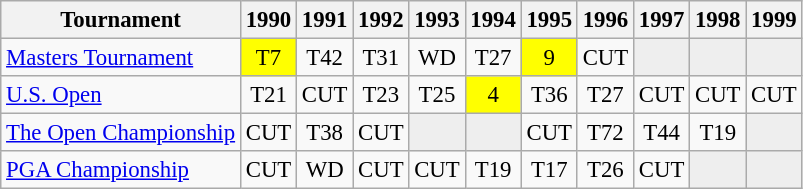<table class="wikitable" style="font-size:95%;text-align:center;">
<tr>
<th>Tournament</th>
<th>1990</th>
<th>1991</th>
<th>1992</th>
<th>1993</th>
<th>1994</th>
<th>1995</th>
<th>1996</th>
<th>1997</th>
<th>1998</th>
<th>1999</th>
</tr>
<tr>
<td align=left><a href='#'>Masters Tournament</a></td>
<td style="background:yellow;">T7</td>
<td>T42</td>
<td>T31</td>
<td>WD</td>
<td>T27</td>
<td style="background:yellow;">9</td>
<td>CUT</td>
<td style="background:#eeeeee;"></td>
<td style="background:#eeeeee;"></td>
<td style="background:#eeeeee;"></td>
</tr>
<tr>
<td align=left><a href='#'>U.S. Open</a></td>
<td>T21</td>
<td>CUT</td>
<td>T23</td>
<td>T25</td>
<td style="background:yellow;">4</td>
<td>T36</td>
<td>T27</td>
<td>CUT</td>
<td>CUT</td>
<td>CUT</td>
</tr>
<tr>
<td align=left><a href='#'>The Open Championship</a></td>
<td>CUT</td>
<td>T38</td>
<td>CUT</td>
<td style="background:#eeeeee;"></td>
<td style="background:#eeeeee;"></td>
<td>CUT</td>
<td>T72</td>
<td>T44</td>
<td>T19</td>
<td style="background:#eeeeee;"></td>
</tr>
<tr>
<td align=left><a href='#'>PGA Championship</a></td>
<td>CUT</td>
<td>WD</td>
<td>CUT</td>
<td>CUT</td>
<td>T19</td>
<td>T17</td>
<td>T26</td>
<td>CUT</td>
<td style="background:#eeeeee;"></td>
<td style="background:#eeeeee;"></td>
</tr>
</table>
